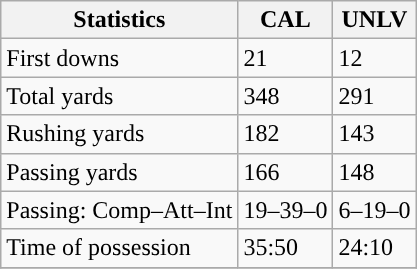<table class="wikitable" style="float: left;">
<tr>
<th>Statistics</th>
<th>CAL</th>
<th>UNLV</th>
</tr>
<tr>
<td>First downs</td>
<td>21</td>
<td>12</td>
</tr>
<tr>
<td>Total yards</td>
<td>348</td>
<td>291</td>
</tr>
<tr>
<td>Rushing yards</td>
<td>182</td>
<td>143</td>
</tr>
<tr>
<td>Passing yards</td>
<td>166</td>
<td>148</td>
</tr>
<tr>
<td>Passing: Comp–Att–Int</td>
<td>19–39–0</td>
<td>6–19–0</td>
</tr>
<tr>
<td>Time of possession</td>
<td>35:50</td>
<td>24:10</td>
</tr>
<tr>
</tr>
</table>
